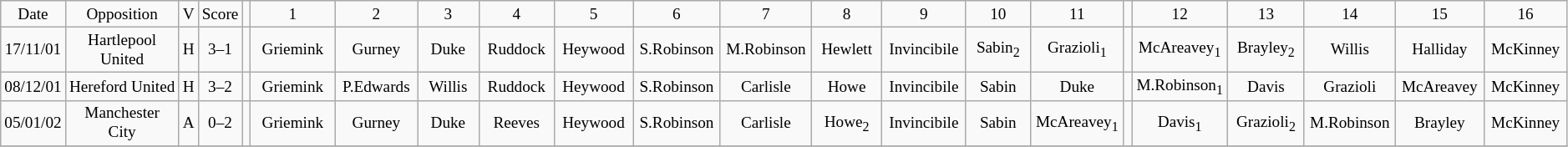<table class="wikitable" style="font-size: 80%; text-align: center;">
<tr style="text-align:center;">
<td style="width:10px; ">Date</td>
<td style="width:150px; ">Opposition</td>
<td style="width:5px; ">V</td>
<td style="width:5px; ">Score</td>
<td style="width:1px; text-align:center;"></td>
<td style="width:95px; ">1</td>
<td style="width:75px; ">2</td>
<td style="width:75px; ">3</td>
<td style="width:75px; ">4</td>
<td style="width:75px; ">5</td>
<td style="width:75px; ">6</td>
<td style="width:75px; ">7</td>
<td style="width:75px; ">8</td>
<td style="width:75px; ">9</td>
<td style="width:75px; ">10</td>
<td style="width:75px; ">11</td>
<td style="width:1px; text-align:center;"></td>
<td style="width:75px; ">12</td>
<td style="width:75px; ">13</td>
<td style="width:75px; ">14</td>
<td style="width:75px; ">15</td>
<td style="width:75px; ">16</td>
</tr>
<tr>
<td>17/11/01</td>
<td>Hartlepool United</td>
<td>H</td>
<td>3–1</td>
<td></td>
<td>Griemink</td>
<td>Gurney</td>
<td>Duke</td>
<td>Ruddock</td>
<td>Heywood</td>
<td>S.Robinson</td>
<td>M.Robinson</td>
<td>Hewlett</td>
<td>Invincibile</td>
<td>Sabin<sub>2</sub></td>
<td>Grazioli<sub>1</sub></td>
<td></td>
<td>McAreavey<sub>1</sub></td>
<td>Brayley<sub>2</sub></td>
<td>Willis</td>
<td>Halliday</td>
<td>McKinney</td>
</tr>
<tr>
<td>08/12/01</td>
<td>Hereford United</td>
<td>H</td>
<td>3–2</td>
<td></td>
<td>Griemink</td>
<td>P.Edwards</td>
<td>Willis</td>
<td>Ruddock</td>
<td>Heywood</td>
<td>S.Robinson</td>
<td>Carlisle</td>
<td>Howe</td>
<td>Invincibile</td>
<td>Sabin</td>
<td>Duke</td>
<td></td>
<td>M.Robinson<sub>1</sub></td>
<td>Davis</td>
<td>Grazioli</td>
<td>McAreavey</td>
<td>McKinney</td>
</tr>
<tr>
<td>05/01/02</td>
<td>Manchester City</td>
<td>A</td>
<td>0–2</td>
<td></td>
<td>Griemink</td>
<td>Gurney</td>
<td>Duke</td>
<td>Reeves</td>
<td>Heywood</td>
<td>S.Robinson</td>
<td>Carlisle</td>
<td>Howe<sub>2</sub></td>
<td>Invincibile</td>
<td>Sabin</td>
<td>McAreavey<sub>1</sub></td>
<td></td>
<td>Davis<sub>1</sub></td>
<td>Grazioli<sub>2</sub></td>
<td>M.Robinson</td>
<td>Brayley</td>
<td>McKinney</td>
</tr>
<tr>
</tr>
</table>
